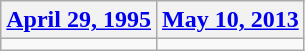<table class=wikitable>
<tr>
<th><a href='#'>April 29, 1995</a></th>
<th><a href='#'>May 10, 2013</a></th>
</tr>
<tr>
<td></td>
<td></td>
</tr>
</table>
